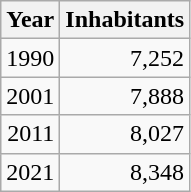<table cellspacing="0" cellpadding="0">
<tr>
<td valign="top"><br><table class="wikitable sortable zebra hintergrundfarbe5">
<tr>
<th>Year</th>
<th>Inhabitants</th>
</tr>
<tr align="right">
<td>1990</td>
<td>7,252</td>
</tr>
<tr align="right">
<td>2001</td>
<td>7,888</td>
</tr>
<tr align="right">
<td>2011</td>
<td>8,027</td>
</tr>
<tr align="right">
<td>2021</td>
<td>8,348</td>
</tr>
</table>
</td>
</tr>
</table>
